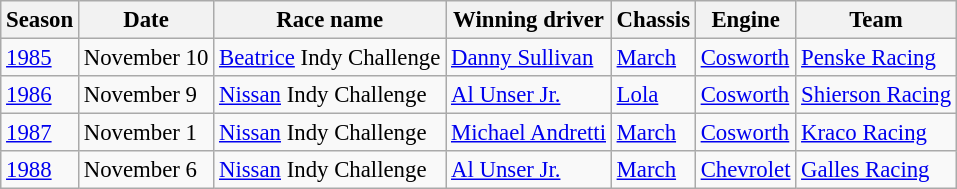<table class="wikitable" style="font-size: 95%;">
<tr>
<th>Season</th>
<th>Date</th>
<th>Race name</th>
<th>Winning driver</th>
<th>Chassis</th>
<th>Engine</th>
<th>Team</th>
</tr>
<tr>
<td><a href='#'>1985</a></td>
<td>November 10</td>
<td><a href='#'>Beatrice</a> Indy Challenge</td>
<td> <a href='#'>Danny Sullivan</a></td>
<td><a href='#'>March</a></td>
<td><a href='#'>Cosworth</a></td>
<td><a href='#'>Penske Racing</a></td>
</tr>
<tr>
<td><a href='#'>1986</a></td>
<td>November 9</td>
<td><a href='#'>Nissan</a> Indy Challenge</td>
<td> <a href='#'>Al Unser Jr.</a></td>
<td><a href='#'>Lola</a></td>
<td><a href='#'>Cosworth</a></td>
<td><a href='#'>Shierson Racing</a></td>
</tr>
<tr>
<td><a href='#'>1987</a></td>
<td>November 1</td>
<td><a href='#'>Nissan</a> Indy Challenge</td>
<td> <a href='#'>Michael Andretti</a></td>
<td><a href='#'>March</a></td>
<td><a href='#'>Cosworth</a></td>
<td><a href='#'>Kraco Racing</a></td>
</tr>
<tr>
<td><a href='#'>1988</a></td>
<td>November 6</td>
<td><a href='#'>Nissan</a> Indy Challenge</td>
<td> <a href='#'>Al Unser Jr.</a></td>
<td><a href='#'>March</a></td>
<td><a href='#'>Chevrolet</a></td>
<td><a href='#'>Galles Racing</a></td>
</tr>
</table>
